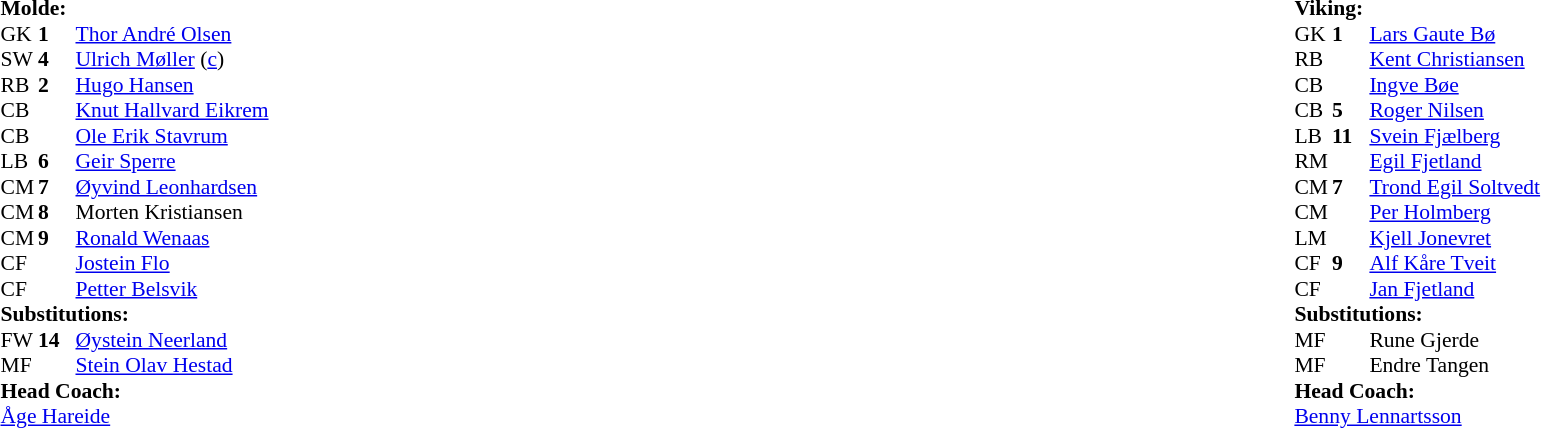<table width=100%>
<tr>
<td valign=top width=50%><br><table style=font-size:90% cellspacing=0 cellpadding=0>
<tr>
<td colspan="4"><strong>Molde:</strong></td>
</tr>
<tr>
<th width=25></th>
<th width=25></th>
</tr>
<tr>
<td>GK</td>
<td><strong>1</strong></td>
<td> <a href='#'>Thor André Olsen</a></td>
</tr>
<tr>
<td>SW</td>
<td><strong>4</strong></td>
<td> <a href='#'>Ulrich Møller</a> (<a href='#'>c</a>)</td>
</tr>
<tr>
<td>RB</td>
<td><strong>2</strong></td>
<td> <a href='#'>Hugo Hansen</a></td>
</tr>
<tr>
<td>CB</td>
<td></td>
<td> <a href='#'>Knut Hallvard Eikrem</a></td>
<td></td>
<td></td>
</tr>
<tr>
<td>CB</td>
<td></td>
<td> <a href='#'>Ole Erik Stavrum</a></td>
</tr>
<tr>
<td>LB</td>
<td><strong>6</strong></td>
<td> <a href='#'>Geir Sperre</a></td>
</tr>
<tr>
<td>CM</td>
<td><strong>7</strong></td>
<td> <a href='#'>Øyvind Leonhardsen</a></td>
</tr>
<tr>
<td>CM</td>
<td><strong>8</strong></td>
<td> Morten Kristiansen</td>
</tr>
<tr>
<td>CM</td>
<td><strong>9</strong></td>
<td> <a href='#'>Ronald Wenaas</a></td>
</tr>
<tr>
<td>CF</td>
<td></td>
<td> <a href='#'>Jostein Flo</a></td>
<td></td>
<td></td>
</tr>
<tr>
<td>CF</td>
<td></td>
<td> <a href='#'>Petter Belsvik</a></td>
</tr>
<tr>
<td colspan=3><strong>Substitutions:</strong></td>
</tr>
<tr>
<td>FW</td>
<td><strong>14</strong></td>
<td> <a href='#'>Øystein Neerland</a></td>
<td></td>
<td></td>
</tr>
<tr>
<td>MF</td>
<td></td>
<td> <a href='#'>Stein Olav Hestad</a></td>
<td></td>
<td></td>
</tr>
<tr>
<td colspan=3><strong>Head Coach:</strong></td>
</tr>
<tr>
<td colspan=4> <a href='#'>Åge Hareide</a></td>
</tr>
</table>
</td>
<td valign="top" width="50%"><br><table style="font-size: 90%" cellspacing="0" cellpadding="0" align=center>
<tr>
<td colspan="4"><strong>Viking:</strong></td>
</tr>
<tr>
<th width=25></th>
<th width=25></th>
</tr>
<tr>
<td>GK</td>
<td><strong>1</strong></td>
<td> <a href='#'>Lars Gaute Bø</a></td>
</tr>
<tr>
<td>RB</td>
<td></td>
<td> <a href='#'>Kent Christiansen</a></td>
</tr>
<tr>
<td>CB</td>
<td></td>
<td> <a href='#'>Ingve Bøe</a></td>
</tr>
<tr>
<td>CB</td>
<td><strong>5</strong></td>
<td> <a href='#'>Roger Nilsen</a></td>
</tr>
<tr>
<td>LB</td>
<td><strong>11</strong></td>
<td> <a href='#'>Svein Fjælberg</a></td>
</tr>
<tr>
<td>RM</td>
<td></td>
<td> <a href='#'>Egil Fjetland</a></td>
<td></td>
<td></td>
</tr>
<tr>
<td>CM</td>
<td><strong>7</strong></td>
<td> <a href='#'>Trond Egil Soltvedt</a></td>
</tr>
<tr>
<td>CM</td>
<td></td>
<td> <a href='#'>Per Holmberg</a></td>
<td></td>
<td></td>
</tr>
<tr>
<td>LM</td>
<td></td>
<td> <a href='#'>Kjell Jonevret</a></td>
</tr>
<tr>
<td>CF</td>
<td><strong>9</strong></td>
<td> <a href='#'>Alf Kåre Tveit</a></td>
</tr>
<tr>
<td>CF</td>
<td></td>
<td> <a href='#'>Jan Fjetland</a></td>
</tr>
<tr>
<td colspan=3><strong>Substitutions:</strong></td>
</tr>
<tr>
<td>MF</td>
<td></td>
<td> Rune Gjerde</td>
<td></td>
<td></td>
</tr>
<tr>
<td>MF</td>
<td></td>
<td> Endre Tangen</td>
<td></td>
<td></td>
</tr>
<tr>
<td colspan=3><strong>Head Coach:</strong></td>
</tr>
<tr>
<td colspan=4> <a href='#'>Benny Lennartsson</a></td>
</tr>
</table>
</td>
</tr>
</table>
